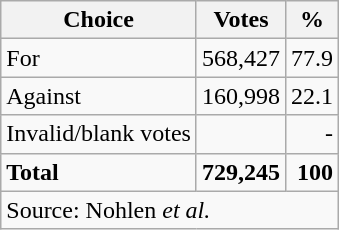<table class=wikitable style=text-align:right>
<tr>
<th>Choice</th>
<th>Votes</th>
<th>%</th>
</tr>
<tr>
<td align=left>For</td>
<td>568,427</td>
<td>77.9</td>
</tr>
<tr>
<td align=left>Against</td>
<td>160,998</td>
<td>22.1</td>
</tr>
<tr>
<td align=left>Invalid/blank votes</td>
<td></td>
<td>-</td>
</tr>
<tr>
<td align=left><strong>Total</strong></td>
<td><strong>729,245</strong></td>
<td><strong>100</strong></td>
</tr>
<tr>
<td colspan="3" style="text-align:left;">Source: Nohlen <em>et al.</em></td>
</tr>
</table>
